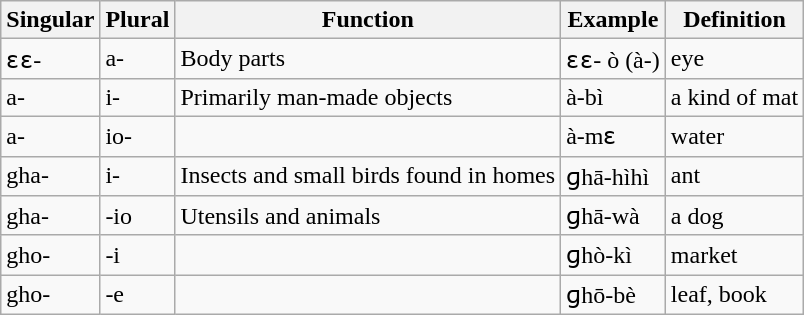<table class="wikitable">
<tr>
<th>Singular</th>
<th>Plural</th>
<th>Function</th>
<th>Example</th>
<th>Definition</th>
</tr>
<tr>
<td>ɛɛ-</td>
<td>a-</td>
<td>Body parts</td>
<td>ɛɛ- ò (à-)</td>
<td>eye</td>
</tr>
<tr>
<td>a-</td>
<td>i-</td>
<td>Primarily man-made objects</td>
<td>à-bì</td>
<td>a kind of mat</td>
</tr>
<tr>
<td>a-</td>
<td>io-</td>
<td></td>
<td>à-mɛ</td>
<td>water</td>
</tr>
<tr>
<td>gha-</td>
<td>i-</td>
<td>Insects and small birds found in homes</td>
<td>ɡhā-hìhì</td>
<td>ant</td>
</tr>
<tr>
<td>gha-</td>
<td>-io</td>
<td>Utensils and animals</td>
<td>ɡhā-wà</td>
<td>a dog</td>
</tr>
<tr>
<td>gho-</td>
<td>-i</td>
<td></td>
<td>ɡhò-kì</td>
<td>market</td>
</tr>
<tr>
<td>gho-</td>
<td>-e</td>
<td></td>
<td>ɡhō-bè</td>
<td>leaf, book</td>
</tr>
</table>
